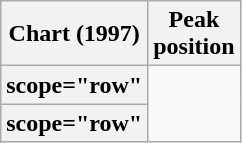<table class="wikitable plainrowheaders sortable">
<tr>
<th scope="col">Chart (1997)</th>
<th scope="col">Peak<br>position</th>
</tr>
<tr>
<th>scope="row" </th>
</tr>
<tr>
<th>scope="row" </th>
</tr>
</table>
